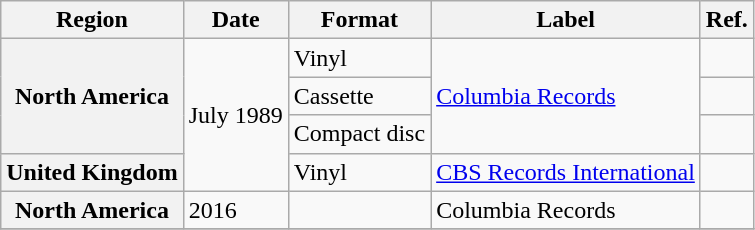<table class="wikitable plainrowheaders">
<tr>
<th scope="col">Region</th>
<th scope="col">Date</th>
<th scope="col">Format</th>
<th scope="col">Label</th>
<th scope="col">Ref.</th>
</tr>
<tr>
<th scope="row" rowspan="3">North America</th>
<td rowspan="4">July 1989</td>
<td>Vinyl</td>
<td rowspan="3"><a href='#'>Columbia Records</a></td>
<td></td>
</tr>
<tr>
<td>Cassette</td>
<td></td>
</tr>
<tr>
<td>Compact disc</td>
<td></td>
</tr>
<tr>
<th scope="row">United Kingdom</th>
<td>Vinyl</td>
<td><a href='#'>CBS Records International</a></td>
<td></td>
</tr>
<tr>
<th scope="row">North America</th>
<td>2016</td>
<td></td>
<td>Columbia Records</td>
<td></td>
</tr>
<tr>
</tr>
</table>
